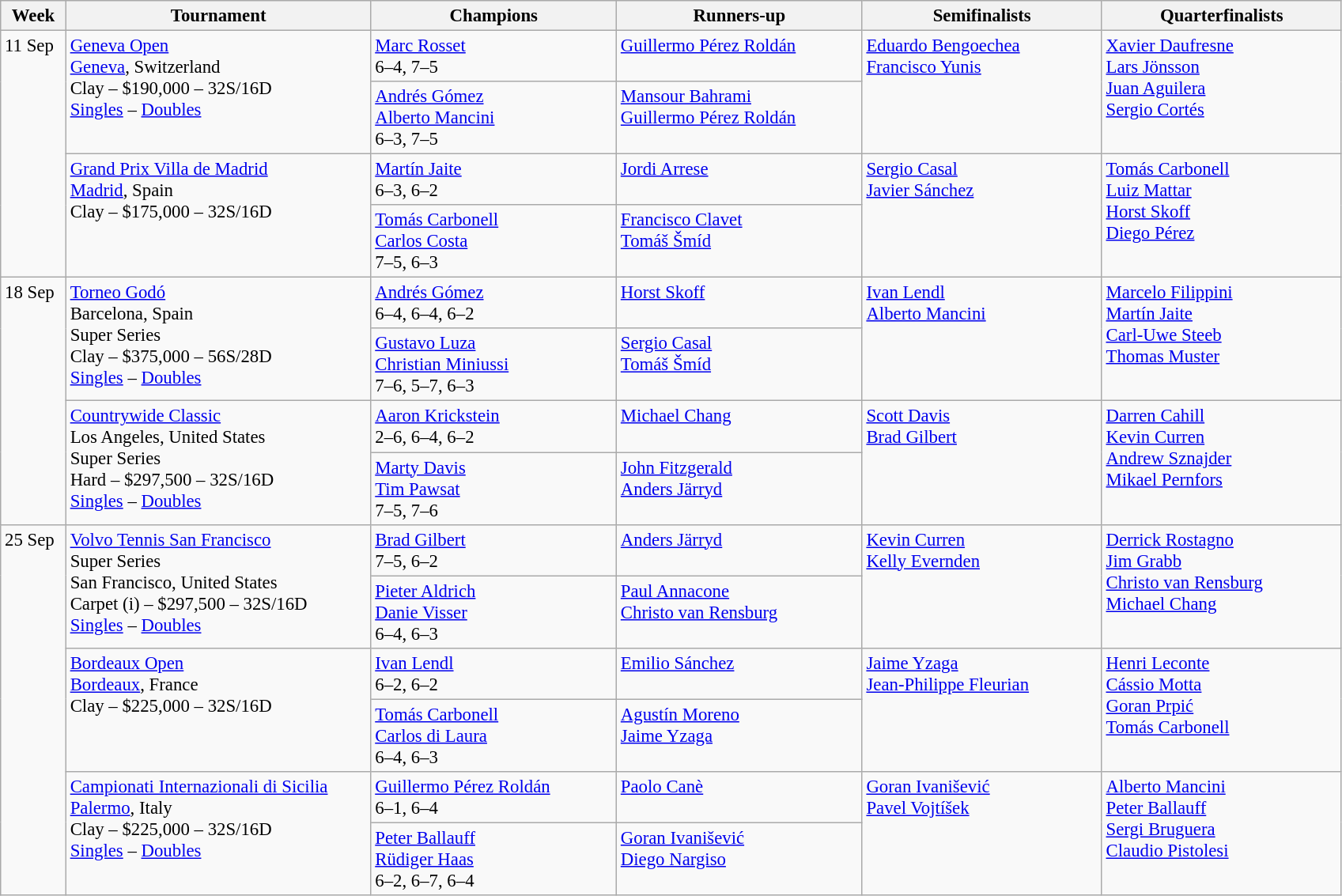<table class=wikitable style=font-size:95%>
<tr>
<th style="width:48px;">Week</th>
<th style="width:250px;">Tournament</th>
<th style="width:200px;">Champions</th>
<th style="width:200px;">Runners-up</th>
<th style="width:195px;">Semifinalists</th>
<th style="width:195px;">Quarterfinalists</th>
</tr>
<tr valign=top>
<td rowspan=4>11 Sep</td>
<td rowspan=2><a href='#'>Geneva Open</a><br> <a href='#'>Geneva</a>, Switzerland<br>Clay – $190,000 – 32S/16D<br><a href='#'>Singles</a> – <a href='#'>Doubles</a></td>
<td> <a href='#'>Marc Rosset</a><br>6–4, 7–5</td>
<td> <a href='#'>Guillermo Pérez Roldán</a></td>
<td rowspan=2> <a href='#'>Eduardo Bengoechea</a> <br>  <a href='#'>Francisco Yunis</a></td>
<td rowspan=2> <a href='#'>Xavier Daufresne</a> <br>  <a href='#'>Lars Jönsson</a> <br>  <a href='#'>Juan Aguilera</a> <br>  <a href='#'>Sergio Cortés</a></td>
</tr>
<tr valign=top>
<td> <a href='#'>Andrés Gómez</a> <br>  <a href='#'>Alberto Mancini</a><br> 6–3, 7–5</td>
<td> <a href='#'>Mansour Bahrami</a> <br>  <a href='#'>Guillermo Pérez Roldán</a></td>
</tr>
<tr valign=top>
<td rowspan=2><a href='#'>Grand Prix Villa de Madrid</a><br> <a href='#'>Madrid</a>, Spain<br>Clay – $175,000 – 32S/16D</td>
<td> <a href='#'>Martín Jaite</a><br>6–3, 6–2</td>
<td> <a href='#'>Jordi Arrese</a></td>
<td rowspan=2> <a href='#'>Sergio Casal</a> <br>  <a href='#'>Javier Sánchez</a></td>
<td rowspan=2> <a href='#'>Tomás Carbonell</a> <br>  <a href='#'>Luiz Mattar</a> <br>  <a href='#'>Horst Skoff</a> <br>  <a href='#'>Diego Pérez</a></td>
</tr>
<tr valign=top>
<td> <a href='#'>Tomás Carbonell</a> <br>  <a href='#'>Carlos Costa</a><br> 7–5, 6–3</td>
<td> <a href='#'>Francisco Clavet</a> <br>  <a href='#'>Tomáš Šmíd</a></td>
</tr>
<tr valign=top>
<td rowspan=4>18 Sep</td>
<td rowspan=2><a href='#'>Torneo Godó</a> <br> Barcelona, Spain <br> Super Series <br>Clay – $375,000 – 56S/28D<br><a href='#'>Singles</a> – <a href='#'>Doubles</a></td>
<td> <a href='#'>Andrés Gómez</a><br>6–4, 6–4, 6–2</td>
<td> <a href='#'>Horst Skoff</a></td>
<td rowspan=2> <a href='#'>Ivan Lendl</a> <br>  <a href='#'>Alberto Mancini</a></td>
<td rowspan=2> <a href='#'>Marcelo Filippini</a> <br>  <a href='#'>Martín Jaite</a> <br>  <a href='#'>Carl-Uwe Steeb</a> <br>  <a href='#'>Thomas Muster</a></td>
</tr>
<tr valign=top>
<td> <a href='#'>Gustavo Luza</a> <br>  <a href='#'>Christian Miniussi</a><br> 7–6, 5–7, 6–3</td>
<td> <a href='#'>Sergio Casal</a> <br>  <a href='#'>Tomáš Šmíd</a></td>
</tr>
<tr valign=top>
<td rowspan=2><a href='#'>Countrywide Classic</a><br> Los Angeles, United States <br> Super Series <br>Hard – $297,500 – 32S/16D<br><a href='#'>Singles</a> – <a href='#'>Doubles</a></td>
<td> <a href='#'>Aaron Krickstein</a><br>2–6, 6–4, 6–2</td>
<td> <a href='#'>Michael Chang</a></td>
<td rowspan=2> <a href='#'>Scott Davis</a> <br>  <a href='#'>Brad Gilbert</a></td>
<td rowspan=2> <a href='#'>Darren Cahill</a> <br>  <a href='#'>Kevin Curren</a> <br>  <a href='#'>Andrew Sznajder</a> <br>  <a href='#'>Mikael Pernfors</a></td>
</tr>
<tr valign=top>
<td> <a href='#'>Marty Davis</a> <br>  <a href='#'>Tim Pawsat</a><br> 7–5, 7–6</td>
<td> <a href='#'>John Fitzgerald</a> <br>  <a href='#'>Anders Järryd</a></td>
</tr>
<tr valign=top>
<td rowspan=6>25 Sep</td>
<td rowspan=2><a href='#'>Volvo Tennis San Francisco</a> <br> Super Series <br> San Francisco, United States<br>Carpet (i) – $297,500 – 32S/16D<br><a href='#'>Singles</a> – <a href='#'>Doubles</a></td>
<td> <a href='#'>Brad Gilbert</a><br>7–5, 6–2</td>
<td> <a href='#'>Anders Järryd</a></td>
<td rowspan=2> <a href='#'>Kevin Curren</a> <br>  <a href='#'>Kelly Evernden</a></td>
<td rowspan=2> <a href='#'>Derrick Rostagno</a> <br>  <a href='#'>Jim Grabb</a> <br>  <a href='#'>Christo van Rensburg</a> <br>  <a href='#'>Michael Chang</a></td>
</tr>
<tr valign=top>
<td> <a href='#'>Pieter Aldrich</a> <br>  <a href='#'>Danie Visser</a><br> 6–4, 6–3</td>
<td> <a href='#'>Paul Annacone</a> <br>  <a href='#'>Christo van Rensburg</a></td>
</tr>
<tr valign=top>
<td rowspan=2><a href='#'>Bordeaux Open</a><br> <a href='#'>Bordeaux</a>, France<br>Clay – $225,000 – 32S/16D</td>
<td> <a href='#'>Ivan Lendl</a><br>6–2, 6–2</td>
<td> <a href='#'>Emilio Sánchez</a></td>
<td rowspan=2> <a href='#'>Jaime Yzaga</a> <br>  <a href='#'>Jean-Philippe Fleurian</a></td>
<td rowspan=2> <a href='#'>Henri Leconte</a> <br>  <a href='#'>Cássio Motta</a> <br>  <a href='#'>Goran Prpić</a> <br>  <a href='#'>Tomás Carbonell</a></td>
</tr>
<tr valign=top>
<td> <a href='#'>Tomás Carbonell</a> <br>  <a href='#'>Carlos di Laura</a><br> 6–4, 6–3</td>
<td> <a href='#'>Agustín Moreno</a> <br>  <a href='#'>Jaime Yzaga</a></td>
</tr>
<tr valign=top>
<td rowspan=2><a href='#'>Campionati Internazionali di Sicilia</a> <br> <a href='#'>Palermo</a>, Italy<br>Clay – $225,000 – 32S/16D<br><a href='#'>Singles</a> – <a href='#'>Doubles</a></td>
<td> <a href='#'>Guillermo Pérez Roldán</a><br>6–1, 6–4</td>
<td> <a href='#'>Paolo Canè</a></td>
<td rowspan=2> <a href='#'>Goran Ivanišević</a> <br>  <a href='#'>Pavel Vojtíšek</a></td>
<td rowspan=2> <a href='#'>Alberto Mancini</a> <br>  <a href='#'>Peter Ballauff</a> <br>  <a href='#'>Sergi Bruguera</a> <br>  <a href='#'>Claudio Pistolesi</a></td>
</tr>
<tr valign=top>
<td> <a href='#'>Peter Ballauff</a> <br>  <a href='#'>Rüdiger Haas</a><br> 6–2, 6–7, 6–4</td>
<td> <a href='#'>Goran Ivanišević</a> <br>  <a href='#'>Diego Nargiso</a></td>
</tr>
</table>
